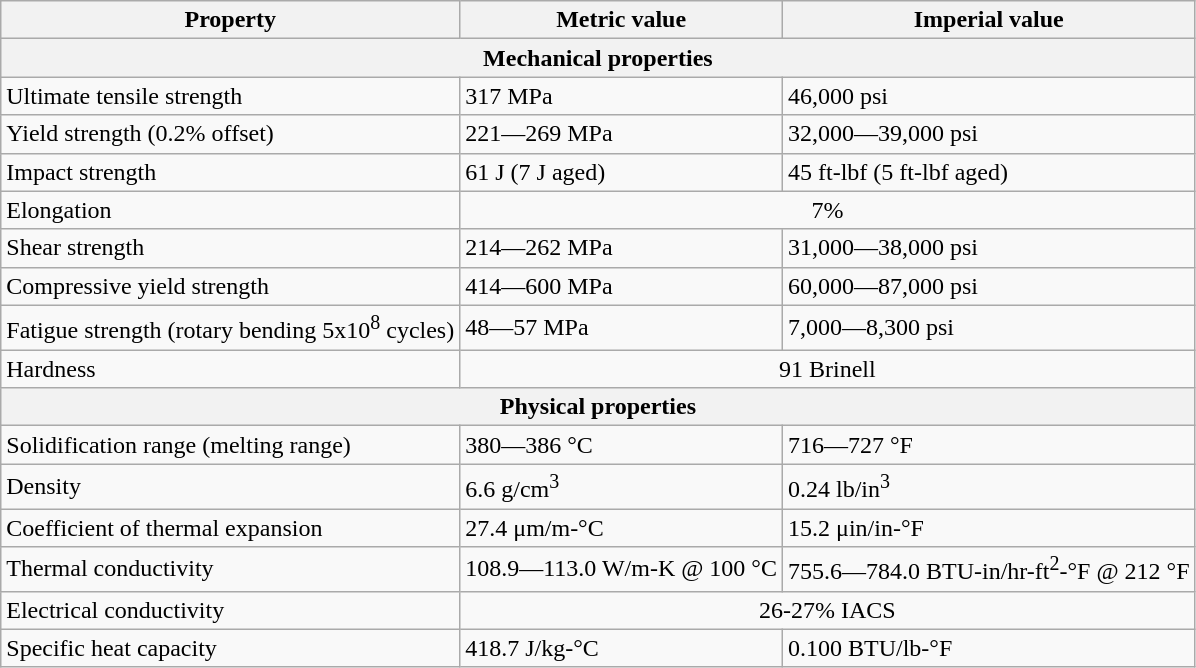<table class="wikitable">
<tr>
<th>Property</th>
<th>Metric value</th>
<th>Imperial value</th>
</tr>
<tr>
<th colspan=3>Mechanical properties</th>
</tr>
<tr>
<td>Ultimate tensile strength</td>
<td>317 MPa</td>
<td>46,000 psi</td>
</tr>
<tr>
<td>Yield strength (0.2% offset)</td>
<td>221—269 MPa</td>
<td>32,000—39,000 psi</td>
</tr>
<tr>
<td>Impact strength</td>
<td>61 J (7 J aged)</td>
<td>45 ft-lbf (5 ft-lbf aged)</td>
</tr>
<tr>
<td>Elongation</td>
<td colspan=2 align="center">7%</td>
</tr>
<tr>
<td>Shear strength</td>
<td>214—262 MPa</td>
<td>31,000—38,000 psi</td>
</tr>
<tr>
<td>Compressive yield strength</td>
<td>414—600 MPa</td>
<td>60,000—87,000 psi</td>
</tr>
<tr>
<td>Fatigue strength (rotary bending 5x10<sup>8</sup> cycles)</td>
<td>48—57 MPa</td>
<td>7,000—8,300 psi</td>
</tr>
<tr>
<td>Hardness</td>
<td colspan=2 align="center">91 Brinell</td>
</tr>
<tr>
<th colspan=3>Physical properties</th>
</tr>
<tr>
<td>Solidification range (melting range)</td>
<td>380—386 °C</td>
<td>716—727 °F</td>
</tr>
<tr>
<td>Density</td>
<td>6.6 g/cm<sup>3</sup></td>
<td>0.24 lb/in<sup>3</sup></td>
</tr>
<tr>
<td>Coefficient of thermal expansion</td>
<td>27.4 μm/m-°C</td>
<td>15.2 μin/in-°F</td>
</tr>
<tr>
<td>Thermal conductivity</td>
<td>108.9—113.0 W/m-K @ 100 °C</td>
<td>755.6—784.0 BTU-in/hr-ft<sup>2</sup>-°F @ 212 °F</td>
</tr>
<tr>
<td>Electrical conductivity</td>
<td colspan=2 align="center">26-27% IACS</td>
</tr>
<tr>
<td>Specific heat capacity</td>
<td>418.7 J/kg-°C</td>
<td>0.100 BTU/lb-°F</td>
</tr>
</table>
